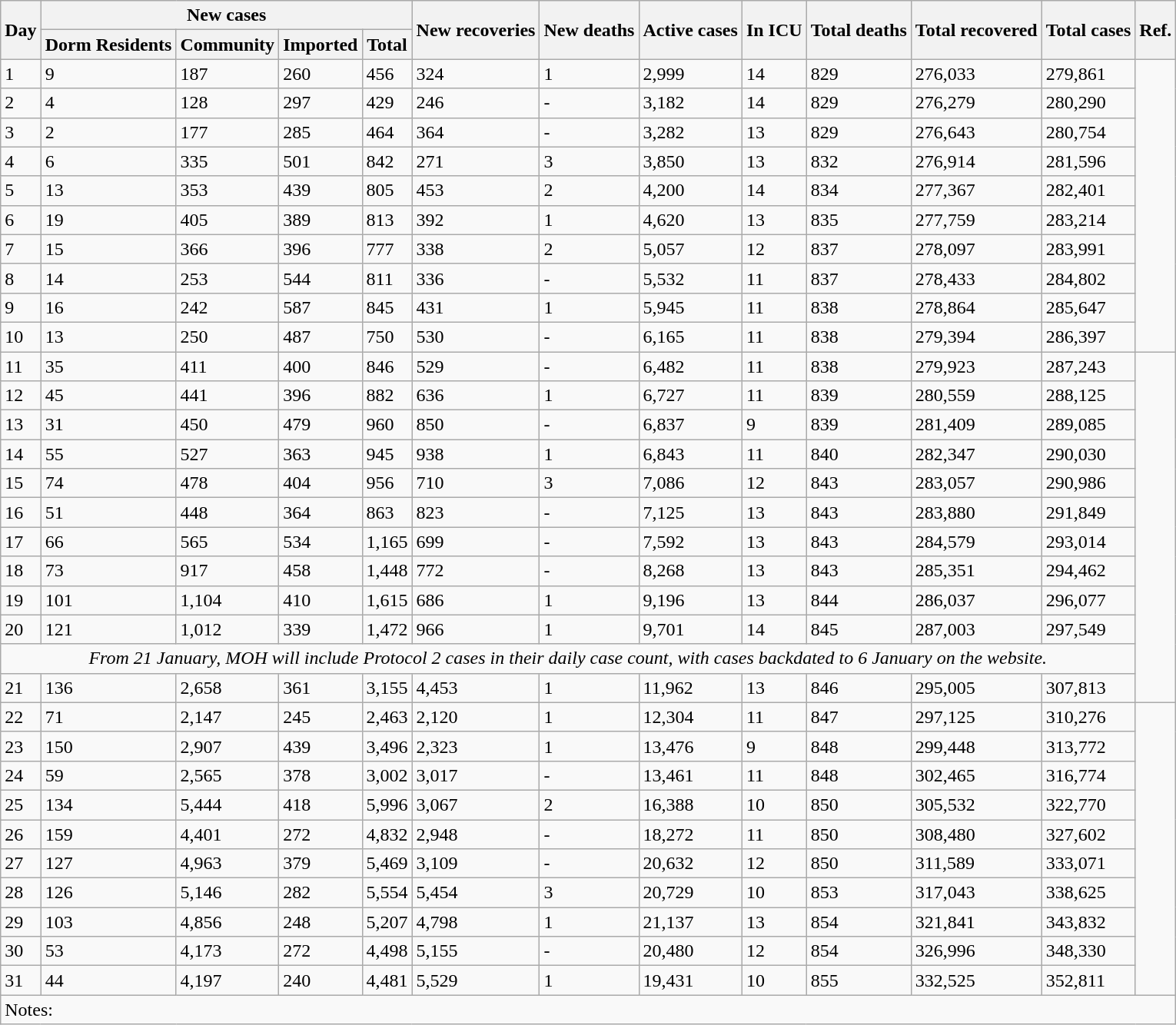<table class="wikitable">
<tr>
<th rowspan="2">Day</th>
<th colspan="4">New cases</th>
<th rowspan="2">New recoveries</th>
<th rowspan="2">New deaths</th>
<th rowspan="2">Active cases</th>
<th rowspan="2">In ICU</th>
<th rowspan="2">Total deaths</th>
<th rowspan="2">Total recovered</th>
<th rowspan="2">Total cases</th>
<th rowspan="2">Ref.</th>
</tr>
<tr>
<th>Dorm Residents</th>
<th>Community</th>
<th>Imported</th>
<th>Total</th>
</tr>
<tr>
<td>1</td>
<td>9</td>
<td>187</td>
<td>260</td>
<td>456</td>
<td>324</td>
<td>1</td>
<td>2,999</td>
<td>14</td>
<td>829</td>
<td>276,033</td>
<td>279,861</td>
<td rowspan="10"></td>
</tr>
<tr>
<td>2</td>
<td>4</td>
<td>128</td>
<td>297</td>
<td>429</td>
<td>246</td>
<td>-</td>
<td>3,182</td>
<td>14</td>
<td>829</td>
<td>276,279</td>
<td>280,290</td>
</tr>
<tr>
<td>3</td>
<td>2</td>
<td>177</td>
<td>285</td>
<td>464</td>
<td>364</td>
<td>-</td>
<td>3,282</td>
<td>13</td>
<td>829</td>
<td>276,643</td>
<td>280,754</td>
</tr>
<tr>
<td>4</td>
<td>6</td>
<td>335</td>
<td>501</td>
<td>842</td>
<td>271</td>
<td>3</td>
<td>3,850</td>
<td>13</td>
<td>832</td>
<td>276,914</td>
<td>281,596</td>
</tr>
<tr>
<td>5</td>
<td>13</td>
<td>353</td>
<td>439</td>
<td>805</td>
<td>453</td>
<td>2</td>
<td>4,200</td>
<td>14</td>
<td>834</td>
<td>277,367</td>
<td>282,401</td>
</tr>
<tr>
<td>6</td>
<td>19</td>
<td>405</td>
<td>389</td>
<td>813</td>
<td>392</td>
<td>1</td>
<td>4,620</td>
<td>13</td>
<td>835</td>
<td>277,759</td>
<td>283,214</td>
</tr>
<tr>
<td>7</td>
<td>15</td>
<td>366</td>
<td>396</td>
<td>777</td>
<td>338</td>
<td>2</td>
<td>5,057</td>
<td>12</td>
<td>837</td>
<td>278,097</td>
<td>283,991</td>
</tr>
<tr>
<td>8</td>
<td>14</td>
<td>253</td>
<td>544</td>
<td>811</td>
<td>336</td>
<td>-</td>
<td>5,532</td>
<td>11</td>
<td>837</td>
<td>278,433</td>
<td>284,802</td>
</tr>
<tr>
<td>9</td>
<td>16</td>
<td>242</td>
<td>587</td>
<td>845</td>
<td>431</td>
<td>1</td>
<td>5,945</td>
<td>11</td>
<td>838</td>
<td>278,864</td>
<td>285,647</td>
</tr>
<tr>
<td>10</td>
<td>13</td>
<td>250</td>
<td>487</td>
<td>750</td>
<td>530</td>
<td>-</td>
<td>6,165</td>
<td>11</td>
<td>838</td>
<td>279,394</td>
<td>286,397</td>
</tr>
<tr>
<td>11</td>
<td>35</td>
<td>411</td>
<td>400</td>
<td>846</td>
<td>529</td>
<td>-</td>
<td>6,482</td>
<td>11</td>
<td>838</td>
<td>279,923</td>
<td>287,243</td>
<td rowspan="12"></td>
</tr>
<tr>
<td>12</td>
<td>45</td>
<td>441</td>
<td>396</td>
<td>882</td>
<td>636</td>
<td>1</td>
<td>6,727</td>
<td>11</td>
<td>839</td>
<td>280,559</td>
<td>288,125</td>
</tr>
<tr>
<td>13</td>
<td>31</td>
<td>450</td>
<td>479</td>
<td>960</td>
<td>850</td>
<td>-</td>
<td>6,837</td>
<td>9</td>
<td>839</td>
<td>281,409</td>
<td>289,085</td>
</tr>
<tr>
<td>14</td>
<td>55</td>
<td>527</td>
<td>363</td>
<td>945</td>
<td>938</td>
<td>1</td>
<td>6,843</td>
<td>11</td>
<td>840</td>
<td>282,347</td>
<td>290,030</td>
</tr>
<tr>
<td>15</td>
<td>74</td>
<td>478</td>
<td>404</td>
<td>956</td>
<td>710</td>
<td>3</td>
<td>7,086</td>
<td>12</td>
<td>843</td>
<td>283,057</td>
<td>290,986</td>
</tr>
<tr>
<td>16</td>
<td>51</td>
<td>448</td>
<td>364</td>
<td>863</td>
<td>823</td>
<td>-</td>
<td>7,125</td>
<td>13</td>
<td>843</td>
<td>283,880</td>
<td>291,849</td>
</tr>
<tr>
<td>17</td>
<td>66</td>
<td>565</td>
<td>534</td>
<td>1,165</td>
<td>699</td>
<td>-</td>
<td>7,592</td>
<td>13</td>
<td>843</td>
<td>284,579</td>
<td>293,014</td>
</tr>
<tr>
<td>18</td>
<td>73</td>
<td>917</td>
<td>458</td>
<td>1,448</td>
<td>772</td>
<td>-</td>
<td>8,268</td>
<td>13</td>
<td>843</td>
<td>285,351</td>
<td>294,462</td>
</tr>
<tr>
<td>19</td>
<td>101</td>
<td>1,104</td>
<td>410</td>
<td>1,615</td>
<td>686</td>
<td>1</td>
<td>9,196</td>
<td>13</td>
<td>844</td>
<td>286,037</td>
<td>296,077</td>
</tr>
<tr>
<td>20</td>
<td>121</td>
<td>1,012</td>
<td>339</td>
<td>1,472</td>
<td>966</td>
<td>1</td>
<td>9,701</td>
<td>14</td>
<td>845</td>
<td>287,003</td>
<td>297,549</td>
</tr>
<tr>
<td colspan="12" align="center"><em>From 21 January, MOH will include Protocol 2 cases in their daily case count, with cases backdated to 6 January on the website.</em></td>
</tr>
<tr>
<td>21</td>
<td>136</td>
<td>2,658</td>
<td>361</td>
<td>3,155</td>
<td>4,453</td>
<td>1</td>
<td>11,962</td>
<td>13</td>
<td>846</td>
<td>295,005</td>
<td>307,813</td>
</tr>
<tr>
<td>22</td>
<td>71</td>
<td>2,147</td>
<td>245</td>
<td>2,463</td>
<td>2,120</td>
<td>1</td>
<td>12,304</td>
<td>11</td>
<td>847</td>
<td>297,125</td>
<td>310,276</td>
<td rowspan="10"></td>
</tr>
<tr>
<td>23</td>
<td>150</td>
<td>2,907</td>
<td>439</td>
<td>3,496</td>
<td>2,323</td>
<td>1</td>
<td>13,476</td>
<td>9</td>
<td>848</td>
<td>299,448</td>
<td>313,772</td>
</tr>
<tr>
<td>24</td>
<td>59</td>
<td>2,565</td>
<td>378</td>
<td>3,002</td>
<td>3,017</td>
<td>-</td>
<td>13,461</td>
<td>11</td>
<td>848</td>
<td>302,465</td>
<td>316,774</td>
</tr>
<tr>
<td>25</td>
<td>134</td>
<td>5,444</td>
<td>418</td>
<td>5,996</td>
<td>3,067</td>
<td>2</td>
<td>16,388</td>
<td>10</td>
<td>850</td>
<td>305,532</td>
<td>322,770</td>
</tr>
<tr>
<td>26</td>
<td>159</td>
<td>4,401</td>
<td>272</td>
<td>4,832</td>
<td>2,948</td>
<td>-</td>
<td>18,272</td>
<td>11</td>
<td>850</td>
<td>308,480</td>
<td>327,602</td>
</tr>
<tr>
<td>27</td>
<td>127</td>
<td>4,963</td>
<td>379</td>
<td>5,469</td>
<td>3,109</td>
<td>-</td>
<td>20,632</td>
<td>12</td>
<td>850</td>
<td>311,589</td>
<td>333,071</td>
</tr>
<tr>
<td>28</td>
<td>126</td>
<td>5,146</td>
<td>282</td>
<td>5,554</td>
<td>5,454</td>
<td>3</td>
<td>20,729</td>
<td>10</td>
<td>853</td>
<td>317,043</td>
<td>338,625</td>
</tr>
<tr>
<td>29</td>
<td>103</td>
<td>4,856</td>
<td>248</td>
<td>5,207</td>
<td>4,798</td>
<td>1</td>
<td>21,137</td>
<td>13</td>
<td>854</td>
<td>321,841</td>
<td>343,832</td>
</tr>
<tr>
<td>30</td>
<td>53</td>
<td>4,173</td>
<td>272</td>
<td>4,498</td>
<td>5,155</td>
<td>-</td>
<td>20,480</td>
<td>12</td>
<td>854</td>
<td>326,996</td>
<td>348,330</td>
</tr>
<tr>
<td>31</td>
<td>44</td>
<td>4,197</td>
<td>240</td>
<td>4,481</td>
<td>5,529</td>
<td>1</td>
<td>19,431</td>
<td>10</td>
<td>855</td>
<td>332,525</td>
<td>352,811</td>
</tr>
<tr>
<td colspan="34">Notes:<br></td>
</tr>
</table>
